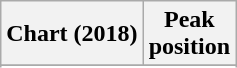<table class="wikitable sortable plainrowheaders">
<tr>
<th>Chart (2018)</th>
<th>Peak<br>position</th>
</tr>
<tr>
</tr>
<tr>
</tr>
<tr>
</tr>
<tr>
</tr>
<tr>
</tr>
<tr>
</tr>
</table>
